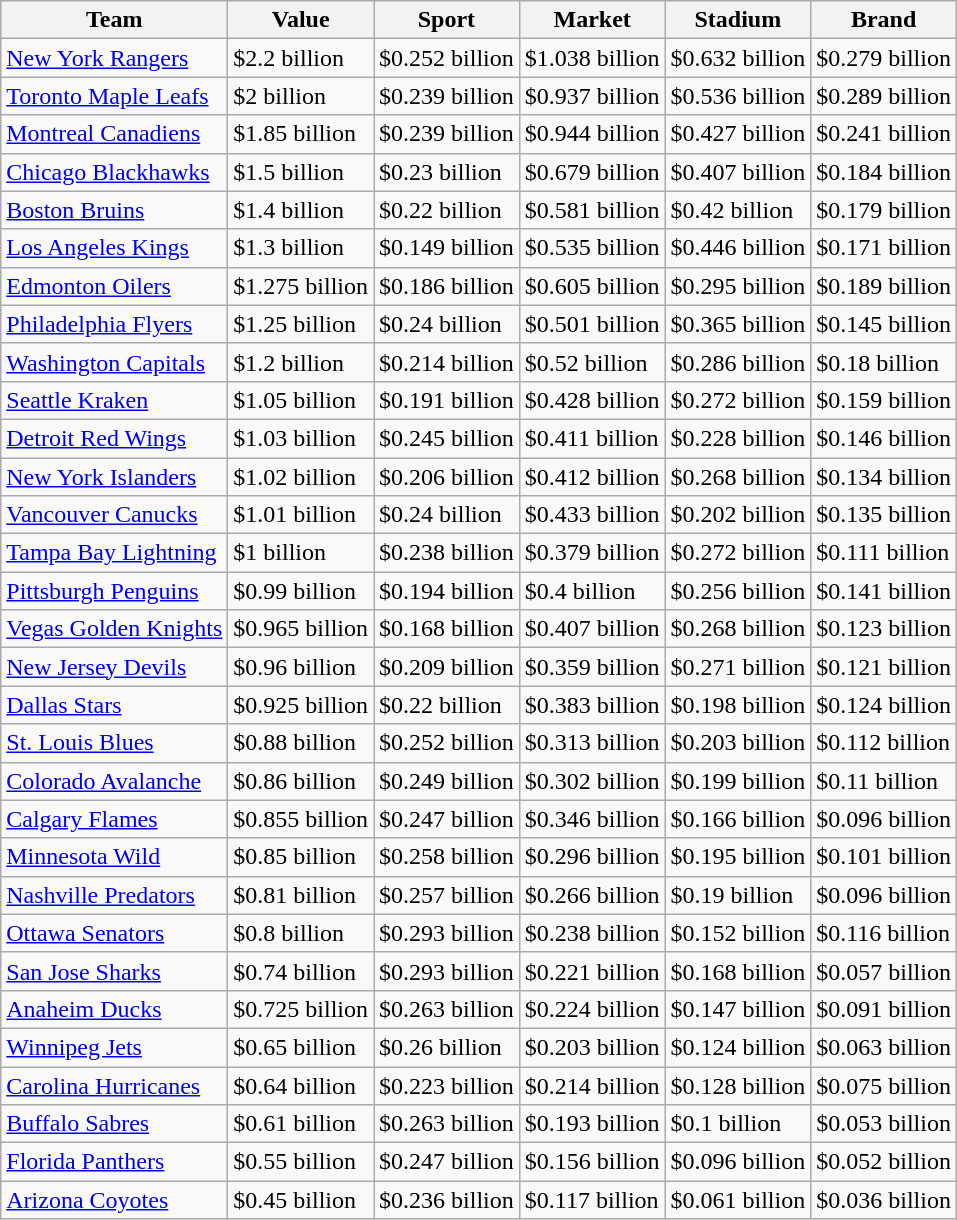<table class="wikitable sortable">
<tr>
<th>Team</th>
<th>Value</th>
<th>Sport</th>
<th>Market</th>
<th>Stadium</th>
<th>Brand</th>
</tr>
<tr>
<td><a href='#'>New York Rangers</a></td>
<td>$2.2 billion</td>
<td>$0.252 billion</td>
<td>$1.038 billion</td>
<td>$0.632 billion</td>
<td>$0.279 billion</td>
</tr>
<tr>
<td><a href='#'>Toronto Maple Leafs</a></td>
<td>$2 billion</td>
<td>$0.239 billion</td>
<td>$0.937 billion</td>
<td>$0.536 billion</td>
<td>$0.289 billion</td>
</tr>
<tr>
<td><a href='#'>Montreal Canadiens</a></td>
<td>$1.85 billion</td>
<td>$0.239 billion</td>
<td>$0.944 billion</td>
<td>$0.427 billion</td>
<td>$0.241 billion</td>
</tr>
<tr>
<td><a href='#'>Chicago Blackhawks</a></td>
<td>$1.5 billion</td>
<td>$0.23 billion</td>
<td>$0.679 billion</td>
<td>$0.407 billion</td>
<td>$0.184 billion</td>
</tr>
<tr>
<td><a href='#'>Boston Bruins</a></td>
<td>$1.4 billion</td>
<td>$0.22 billion</td>
<td>$0.581 billion</td>
<td>$0.42 billion</td>
<td>$0.179 billion</td>
</tr>
<tr>
<td><a href='#'>Los Angeles Kings</a></td>
<td>$1.3 billion</td>
<td>$0.149 billion</td>
<td>$0.535 billion</td>
<td>$0.446 billion</td>
<td>$0.171 billion</td>
</tr>
<tr>
<td><a href='#'>Edmonton Oilers</a></td>
<td>$1.275 billion</td>
<td>$0.186 billion</td>
<td>$0.605 billion</td>
<td>$0.295 billion</td>
<td>$0.189 billion</td>
</tr>
<tr>
<td><a href='#'>Philadelphia Flyers</a></td>
<td>$1.25 billion</td>
<td>$0.24 billion</td>
<td>$0.501 billion</td>
<td>$0.365 billion</td>
<td>$0.145 billion</td>
</tr>
<tr>
<td><a href='#'>Washington Capitals</a></td>
<td>$1.2 billion</td>
<td>$0.214 billion</td>
<td>$0.52 billion</td>
<td>$0.286 billion</td>
<td>$0.18 billion</td>
</tr>
<tr>
<td><a href='#'>Seattle Kraken</a></td>
<td>$1.05 billion</td>
<td>$0.191 billion</td>
<td>$0.428 billion</td>
<td>$0.272 billion</td>
<td>$0.159 billion</td>
</tr>
<tr>
<td><a href='#'>Detroit Red Wings</a></td>
<td>$1.03 billion</td>
<td>$0.245 billion</td>
<td>$0.411 billion</td>
<td>$0.228 billion</td>
<td>$0.146 billion</td>
</tr>
<tr>
<td><a href='#'>New York Islanders</a></td>
<td>$1.02 billion</td>
<td>$0.206 billion</td>
<td>$0.412 billion</td>
<td>$0.268 billion</td>
<td>$0.134 billion</td>
</tr>
<tr>
<td><a href='#'>Vancouver Canucks</a></td>
<td>$1.01 billion</td>
<td>$0.24 billion</td>
<td>$0.433 billion</td>
<td>$0.202 billion</td>
<td>$0.135 billion</td>
</tr>
<tr>
<td><a href='#'>Tampa Bay Lightning</a></td>
<td>$1 billion</td>
<td>$0.238 billion</td>
<td>$0.379 billion</td>
<td>$0.272 billion</td>
<td>$0.111 billion</td>
</tr>
<tr>
<td><a href='#'>Pittsburgh Penguins</a></td>
<td>$0.99 billion</td>
<td>$0.194 billion</td>
<td>$0.4 billion</td>
<td>$0.256 billion</td>
<td>$0.141 billion</td>
</tr>
<tr>
<td><a href='#'>Vegas Golden Knights</a></td>
<td>$0.965 billion</td>
<td>$0.168 billion</td>
<td>$0.407 billion</td>
<td>$0.268 billion</td>
<td>$0.123 billion</td>
</tr>
<tr>
<td><a href='#'>New Jersey Devils</a></td>
<td>$0.96 billion</td>
<td>$0.209 billion</td>
<td>$0.359 billion</td>
<td>$0.271 billion</td>
<td>$0.121 billion</td>
</tr>
<tr>
<td><a href='#'>Dallas Stars</a></td>
<td>$0.925 billion</td>
<td>$0.22 billion</td>
<td>$0.383 billion</td>
<td>$0.198 billion</td>
<td>$0.124 billion</td>
</tr>
<tr>
<td><a href='#'>St. Louis Blues</a></td>
<td>$0.88 billion</td>
<td>$0.252 billion</td>
<td>$0.313 billion</td>
<td>$0.203 billion</td>
<td>$0.112 billion</td>
</tr>
<tr>
<td><a href='#'>Colorado Avalanche</a></td>
<td>$0.86 billion</td>
<td>$0.249 billion</td>
<td>$0.302 billion</td>
<td>$0.199 billion</td>
<td>$0.11 billion</td>
</tr>
<tr>
<td><a href='#'>Calgary Flames</a></td>
<td>$0.855 billion</td>
<td>$0.247 billion</td>
<td>$0.346 billion</td>
<td>$0.166 billion</td>
<td>$0.096 billion</td>
</tr>
<tr>
<td><a href='#'>Minnesota Wild</a></td>
<td>$0.85 billion</td>
<td>$0.258 billion</td>
<td>$0.296 billion</td>
<td>$0.195 billion</td>
<td>$0.101 billion</td>
</tr>
<tr>
<td><a href='#'>Nashville Predators</a></td>
<td>$0.81 billion</td>
<td>$0.257 billion</td>
<td>$0.266 billion</td>
<td>$0.19 billion</td>
<td>$0.096 billion</td>
</tr>
<tr>
<td><a href='#'>Ottawa Senators</a></td>
<td>$0.8 billion</td>
<td>$0.293 billion</td>
<td>$0.238 billion</td>
<td>$0.152 billion</td>
<td>$0.116 billion</td>
</tr>
<tr>
<td><a href='#'>San Jose Sharks</a></td>
<td>$0.74 billion</td>
<td>$0.293 billion</td>
<td>$0.221 billion</td>
<td>$0.168 billion</td>
<td>$0.057 billion</td>
</tr>
<tr>
<td><a href='#'>Anaheim Ducks</a></td>
<td>$0.725 billion</td>
<td>$0.263 billion</td>
<td>$0.224 billion</td>
<td>$0.147 billion</td>
<td>$0.091 billion</td>
</tr>
<tr>
<td><a href='#'>Winnipeg Jets</a></td>
<td>$0.65 billion</td>
<td>$0.26 billion</td>
<td>$0.203 billion</td>
<td>$0.124 billion</td>
<td>$0.063 billion</td>
</tr>
<tr>
<td><a href='#'>Carolina Hurricanes</a></td>
<td>$0.64 billion</td>
<td>$0.223 billion</td>
<td>$0.214 billion</td>
<td>$0.128 billion</td>
<td>$0.075 billion</td>
</tr>
<tr>
<td><a href='#'>Buffalo Sabres</a></td>
<td>$0.61 billion</td>
<td>$0.263 billion</td>
<td>$0.193 billion</td>
<td>$0.1 billion</td>
<td>$0.053 billion</td>
</tr>
<tr>
<td><a href='#'>Florida Panthers</a></td>
<td>$0.55 billion</td>
<td>$0.247 billion</td>
<td>$0.156 billion</td>
<td>$0.096 billion</td>
<td>$0.052 billion</td>
</tr>
<tr>
<td><a href='#'>Arizona Coyotes</a></td>
<td>$0.45 billion</td>
<td>$0.236 billion</td>
<td>$0.117 billion</td>
<td>$0.061 billion</td>
<td>$0.036 billion</td>
</tr>
</table>
